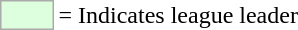<table>
<tr>
<td style="background:#DDFFDD; border:1px solid #aaa; width:2em;"></td>
<td>= Indicates league leader</td>
</tr>
</table>
